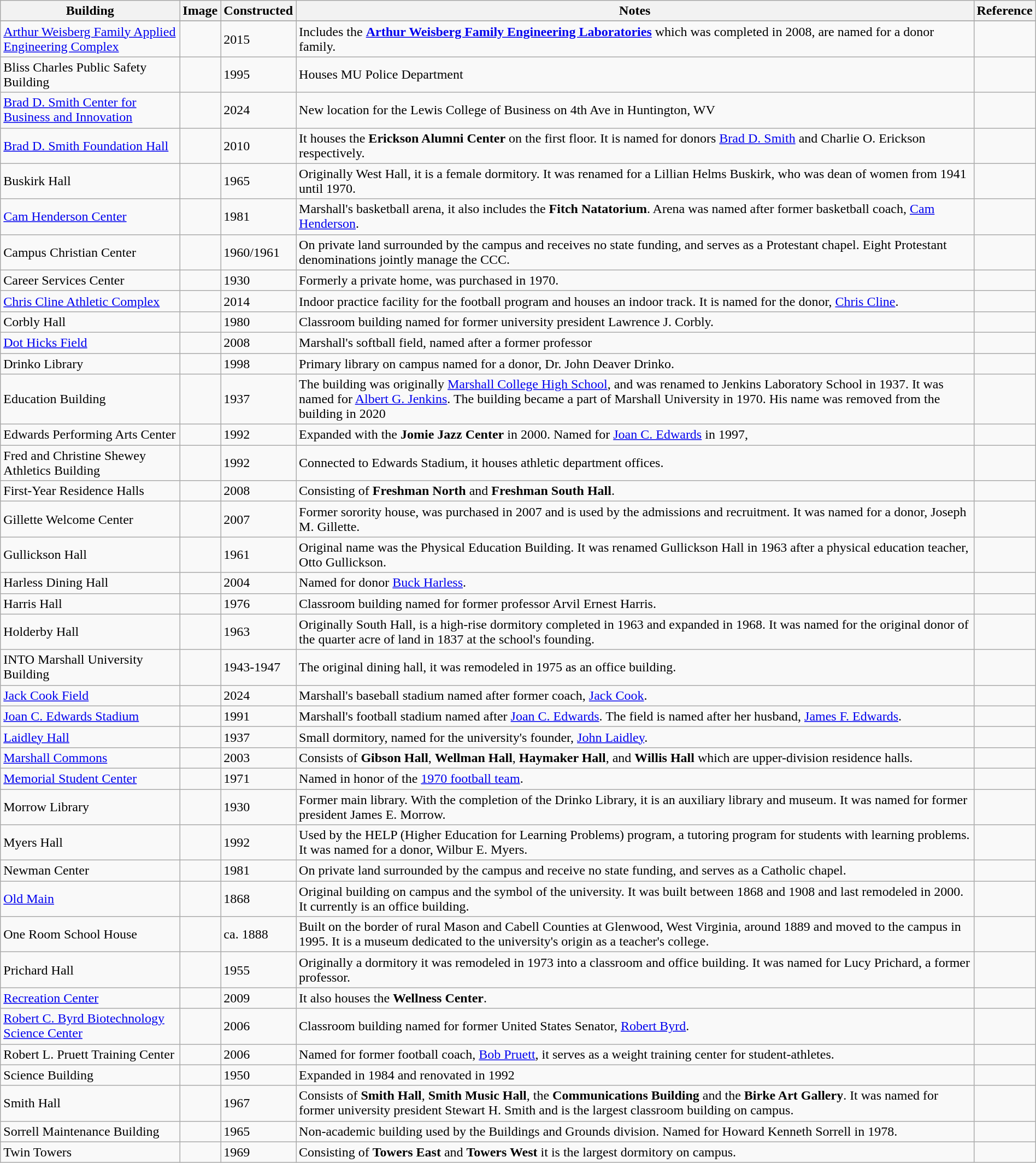<table class="wikitable sortable" style="width:100%">
<tr>
<th style="width:*;">Building</th>
<th style="width:*;" class="unsortable">Image</th>
<th style="width:*;">Constructed</th>
<th style="width:*;" class="unsortable">Notes</th>
<th style="width:*;" class="unsortable">Reference</th>
</tr>
<tr valign="top">
</tr>
<tr>
<td><a href='#'>Arthur Weisberg Family Applied Engineering Complex</a></td>
<td></td>
<td>2015</td>
<td>Includes the <strong><a href='#'>Arthur Weisberg Family Engineering Laboratories</a></strong> which was completed in 2008, are named for a donor family.</td>
<td></td>
</tr>
<tr>
<td>Bliss Charles Public Safety Building</td>
<td></td>
<td>1995</td>
<td>Houses MU Police Department</td>
<td></td>
</tr>
<tr>
<td><a href='#'>Brad D. Smith Center for Business and Innovation</a></td>
<td></td>
<td>2024</td>
<td>New location for the Lewis College of Business on 4th Ave in Huntington, WV</td>
</tr>
<tr>
<td><a href='#'>Brad D. Smith Foundation Hall</a></td>
<td></td>
<td>2010</td>
<td>It houses the <strong>Erickson Alumni Center</strong> on the first floor. It is named for donors <a href='#'>Brad D. Smith</a> and Charlie O. Erickson respectively.</td>
<td></td>
</tr>
<tr>
<td>Buskirk Hall</td>
<td></td>
<td>1965</td>
<td>Originally West Hall, it is a female dormitory. It was renamed for a Lillian Helms Buskirk, who was dean of women from 1941 until 1970.</td>
<td></td>
</tr>
<tr>
<td><a href='#'>Cam Henderson Center</a></td>
<td></td>
<td>1981</td>
<td>Marshall's basketball arena, it also includes the <strong>Fitch Natatorium</strong>. Arena was named after former basketball coach, <a href='#'>Cam Henderson</a>.</td>
<td></td>
</tr>
<tr>
<td>Campus Christian Center</td>
<td></td>
<td>1960/1961</td>
<td>On private land surrounded by the campus and receives no state funding, and serves as a Protestant chapel. Eight Protestant denominations jointly manage the CCC.</td>
<td></td>
</tr>
<tr>
<td>Career Services Center</td>
<td></td>
<td>1930</td>
<td>Formerly a private home, was purchased in 1970.</td>
<td></td>
</tr>
<tr>
<td><a href='#'>Chris Cline Athletic Complex</a></td>
<td></td>
<td>2014</td>
<td>Indoor practice facility for the football program and houses an indoor track. It is named for the donor, <a href='#'>Chris Cline</a>.</td>
<td></td>
</tr>
<tr>
<td>Corbly Hall</td>
<td></td>
<td>1980</td>
<td>Classroom building named for former university president Lawrence J. Corbly.</td>
<td></td>
</tr>
<tr>
<td><a href='#'>Dot Hicks Field</a></td>
<td></td>
<td>2008</td>
<td>Marshall's softball field, named after a former professor</td>
<td></td>
</tr>
<tr>
<td>Drinko Library</td>
<td></td>
<td>1998</td>
<td>Primary library on campus named for a donor, Dr. John Deaver Drinko.</td>
<td></td>
</tr>
<tr>
<td>Education Building</td>
<td></td>
<td>1937</td>
<td>The building was originally <a href='#'>Marshall College High School</a>, and was renamed to Jenkins Laboratory School in 1937. It was named for <a href='#'>Albert G. Jenkins</a>. The building became a part of Marshall University in 1970. His name was removed from the building in 2020</td>
<td></td>
</tr>
<tr>
<td>Edwards Performing Arts Center</td>
<td></td>
<td>1992</td>
<td>Expanded with the <strong>Jomie Jazz Center</strong> in 2000. Named for <a href='#'>Joan C. Edwards</a> in 1997,</td>
<td></td>
</tr>
<tr>
<td>Fred and Christine Shewey Athletics Building</td>
<td></td>
<td>1992</td>
<td>Connected to Edwards Stadium, it houses athletic department offices.</td>
<td></td>
</tr>
<tr>
<td>First-Year Residence Halls</td>
<td></td>
<td>2008</td>
<td>Consisting of <strong>Freshman North</strong> and <strong>Freshman South Hall</strong>.</td>
<td></td>
</tr>
<tr>
<td>Gillette Welcome Center</td>
<td></td>
<td>2007</td>
<td>Former sorority house, was purchased in 2007 and is used by the admissions and recruitment.  It was named for a donor, Joseph M. Gillette.</td>
<td></td>
</tr>
<tr>
<td>Gullickson Hall</td>
<td></td>
<td>1961</td>
<td>Original name was the Physical Education Building. It was renamed Gullickson Hall in 1963 after a physical education teacher, Otto Gullickson.</td>
<td></td>
</tr>
<tr>
<td>Harless Dining Hall</td>
<td></td>
<td>2004</td>
<td>Named for donor <a href='#'>Buck Harless</a>.</td>
<td></td>
</tr>
<tr>
<td>Harris Hall</td>
<td></td>
<td>1976</td>
<td>Classroom building named for former professor Arvil Ernest Harris.</td>
<td></td>
</tr>
<tr>
<td>Holderby Hall</td>
<td></td>
<td>1963</td>
<td>Originally South Hall, is a high-rise dormitory completed in 1963 and expanded in 1968.  It was named for the original donor of the quarter acre of land in 1837 at the school's founding.</td>
<td></td>
</tr>
<tr>
<td>INTO Marshall University Building</td>
<td></td>
<td>1943-1947</td>
<td>The original dining hall, it was remodeled in 1975 as an office building.</td>
<td></td>
</tr>
<tr>
<td><a href='#'>Jack Cook Field</a></td>
<td></td>
<td>2024</td>
<td>Marshall's baseball stadium named after former coach, <a href='#'>Jack Cook</a>.</td>
<td></td>
</tr>
<tr>
<td><a href='#'>Joan C. Edwards Stadium</a></td>
<td></td>
<td>1991</td>
<td>Marshall's football stadium named after <a href='#'>Joan C. Edwards</a>. The field is named after her husband, <a href='#'>James F. Edwards</a>.</td>
<td></td>
</tr>
<tr>
<td><a href='#'>Laidley Hall</a></td>
<td></td>
<td>1937</td>
<td>Small dormitory, named for the university's founder, <a href='#'>John Laidley</a>.</td>
<td></td>
</tr>
<tr>
<td><a href='#'>Marshall Commons</a></td>
<td></td>
<td>2003</td>
<td>Consists of <strong>Gibson Hall</strong>, <strong>Wellman Hall</strong>, <strong>Haymaker Hall</strong>, and <strong>Willis Hall</strong> which are upper-division residence halls.</td>
<td></td>
</tr>
<tr>
<td><a href='#'>Memorial Student Center</a></td>
<td></td>
<td>1971</td>
<td>Named in honor of the <a href='#'>1970 football team</a>.</td>
<td></td>
</tr>
<tr>
<td>Morrow Library</td>
<td></td>
<td>1930</td>
<td>Former main library.  With the completion of the Drinko Library, it is an auxiliary library and museum.  It was named for former president James E. Morrow.</td>
<td></td>
</tr>
<tr>
<td>Myers Hall</td>
<td></td>
<td>1992</td>
<td>Used by the HELP (Higher Education for Learning Problems) program, a tutoring program for students with learning problems. It was named for a donor, Wilbur E. Myers.</td>
<td></td>
</tr>
<tr>
<td>Newman Center</td>
<td></td>
<td>1981</td>
<td>On private land surrounded by the campus and receive no state funding, and serves as a Catholic chapel.</td>
<td></td>
</tr>
<tr>
<td><a href='#'>Old Main</a></td>
<td></td>
<td>1868</td>
<td>Original building on campus and the symbol of the university. It was built between 1868 and 1908 and last remodeled in 2000. It currently is an office building.</td>
<td></td>
</tr>
<tr>
<td>One Room School House</td>
<td></td>
<td>ca. 1888</td>
<td>Built on the border of rural Mason and Cabell Counties at Glenwood, West Virginia, around 1889 and moved to the campus in 1995. It is a museum dedicated to the university's origin as a teacher's college.</td>
<td></td>
</tr>
<tr>
<td>Prichard Hall</td>
<td></td>
<td>1955</td>
<td>Originally a dormitory it was remodeled in 1973 into a classroom and office building. It was named for Lucy Prichard, a former professor.</td>
<td></td>
</tr>
<tr>
<td><a href='#'>Recreation Center</a></td>
<td></td>
<td>2009</td>
<td>It also houses the <strong>Wellness Center</strong>.</td>
<td></td>
</tr>
<tr>
<td><a href='#'>Robert C. Byrd Biotechnology Science Center</a></td>
<td></td>
<td>2006</td>
<td>Classroom building named for former United States Senator, <a href='#'>Robert Byrd</a>.</td>
<td></td>
</tr>
<tr>
<td>Robert L. Pruett Training Center</td>
<td></td>
<td>2006</td>
<td>Named for former football coach, <a href='#'>Bob Pruett</a>, it serves as a weight training center for student-athletes.</td>
<td></td>
</tr>
<tr>
<td>Science Building</td>
<td></td>
<td>1950</td>
<td>Expanded in 1984 and renovated in 1992</td>
<td></td>
</tr>
<tr>
<td>Smith Hall</td>
<td></td>
<td>1967</td>
<td>Consists of <strong>Smith Hall</strong>, <strong>Smith Music Hall</strong>, the <strong>Communications Building</strong> and the <strong>Birke Art Gallery</strong>. It was named for former university president Stewart H. Smith and is the largest classroom building on campus.</td>
<td></td>
</tr>
<tr>
<td>Sorrell Maintenance Building</td>
<td></td>
<td>1965</td>
<td>Non-academic building used by the Buildings and Grounds division. Named for Howard Kenneth Sorrell in 1978.</td>
<td></td>
</tr>
<tr>
<td>Twin Towers</td>
<td></td>
<td>1969</td>
<td>Consisting of <strong>Towers East</strong> and <strong>Towers West</strong> it is the largest dormitory on campus.</td>
<td></td>
</tr>
</table>
